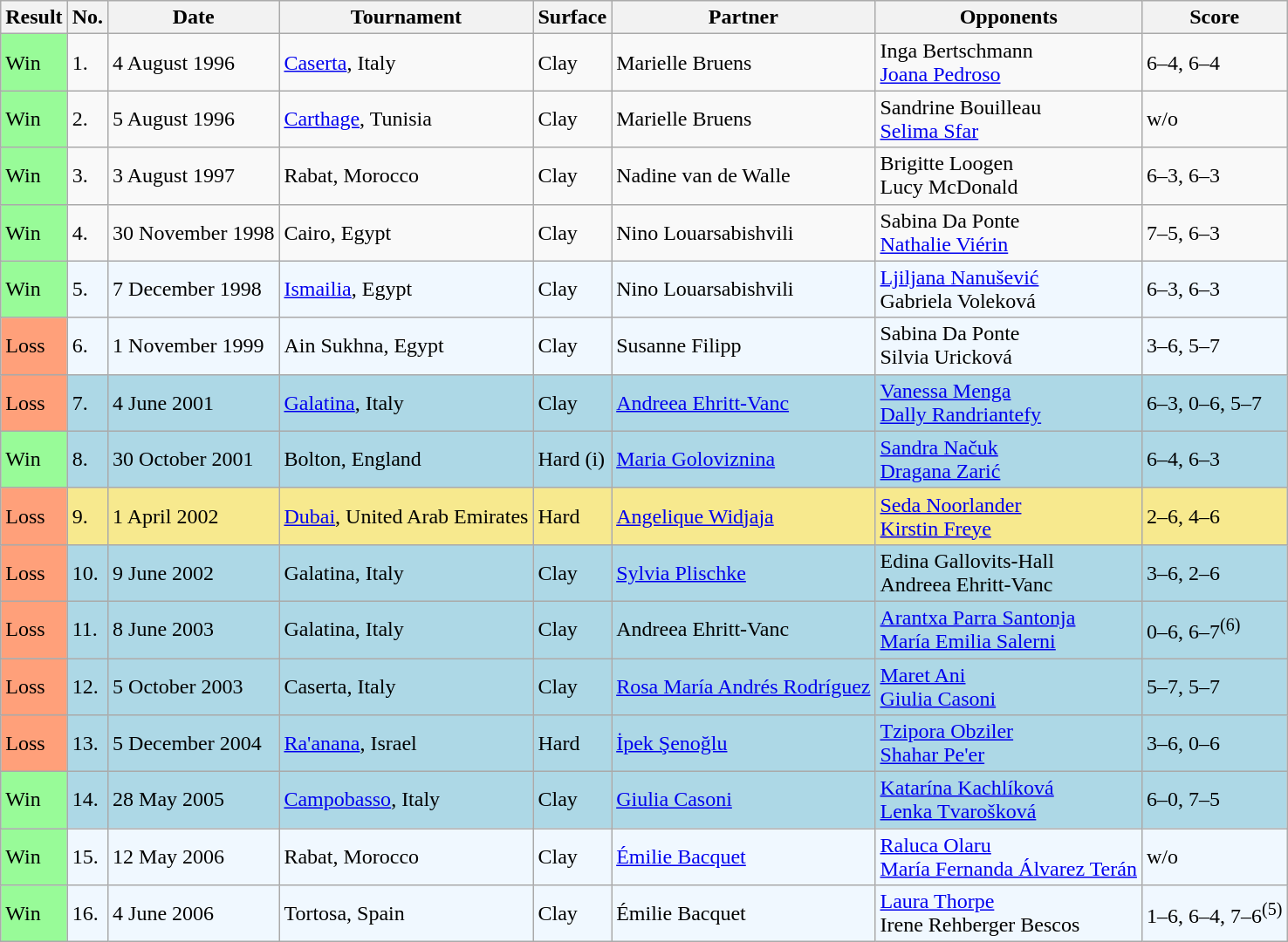<table class="sortable wikitable">
<tr>
<th>Result</th>
<th>No.</th>
<th>Date</th>
<th>Tournament</th>
<th>Surface</th>
<th>Partner</th>
<th>Opponents</th>
<th class="unsortable">Score</th>
</tr>
<tr>
<td style="background:#98fb98;">Win</td>
<td>1.</td>
<td>4 August 1996</td>
<td><a href='#'>Caserta</a>, Italy</td>
<td>Clay</td>
<td> Marielle Bruens</td>
<td> Inga Bertschmann <br>  <a href='#'>Joana Pedroso</a></td>
<td>6–4, 6–4</td>
</tr>
<tr>
<td style="background:#98fb98;">Win</td>
<td>2.</td>
<td>5 August 1996</td>
<td><a href='#'>Carthage</a>, Tunisia</td>
<td>Clay</td>
<td> Marielle Bruens</td>
<td> Sandrine Bouilleau <br>  <a href='#'>Selima Sfar</a></td>
<td>w/o</td>
</tr>
<tr>
<td style="background:#98fb98;">Win</td>
<td>3.</td>
<td>3 August 1997</td>
<td>Rabat, Morocco</td>
<td>Clay</td>
<td> Nadine van de Walle</td>
<td> Brigitte Loogen <br>  Lucy McDonald</td>
<td>6–3, 6–3</td>
</tr>
<tr>
<td style="background:#98fb98;">Win</td>
<td>4.</td>
<td>30 November 1998</td>
<td>Cairo, Egypt</td>
<td>Clay</td>
<td> Nino Louarsabishvili</td>
<td> Sabina Da Ponte <br>  <a href='#'>Nathalie Viérin</a></td>
<td>7–5, 6–3</td>
</tr>
<tr style="background:#f0f8ff;">
<td style="background:#98fb98;">Win</td>
<td>5.</td>
<td>7 December 1998</td>
<td><a href='#'>Ismailia</a>, Egypt</td>
<td>Clay</td>
<td> Nino Louarsabishvili</td>
<td> <a href='#'>Ljiljana Nanušević</a> <br>  Gabriela Voleková</td>
<td>6–3, 6–3</td>
</tr>
<tr style="background:#f0f8ff;">
<td style="background:#ffa07a;">Loss</td>
<td>6.</td>
<td>1 November 1999</td>
<td>Ain Sukhna, Egypt</td>
<td>Clay</td>
<td> Susanne Filipp</td>
<td> Sabina Da Ponte <br>  Silvia Uricková</td>
<td>3–6, 5–7</td>
</tr>
<tr style="background:lightblue;">
<td style="background:#ffa07a;">Loss</td>
<td>7.</td>
<td>4 June 2001</td>
<td><a href='#'>Galatina</a>, Italy</td>
<td>Clay</td>
<td> <a href='#'>Andreea Ehritt-Vanc</a></td>
<td> <a href='#'>Vanessa Menga</a> <br>  <a href='#'>Dally Randriantefy</a></td>
<td>6–3, 0–6, 5–7</td>
</tr>
<tr style="background:lightblue;">
<td style="background:#98fb98;">Win</td>
<td>8.</td>
<td>30 October 2001</td>
<td>Bolton, England</td>
<td>Hard (i)</td>
<td> <a href='#'>Maria Goloviznina</a></td>
<td> <a href='#'>Sandra Načuk</a> <br>  <a href='#'>Dragana Zarić</a></td>
<td>6–4, 6–3</td>
</tr>
<tr style="background:#f7e98e;">
<td style="background:#ffa07a;">Loss</td>
<td>9.</td>
<td>1 April 2002</td>
<td><a href='#'>Dubai</a>, United Arab Emirates</td>
<td>Hard</td>
<td> <a href='#'>Angelique Widjaja</a></td>
<td> <a href='#'>Seda Noorlander</a> <br>  <a href='#'>Kirstin Freye</a></td>
<td>2–6, 4–6</td>
</tr>
<tr style="background:lightblue;">
<td style="background:#ffa07a;">Loss</td>
<td>10.</td>
<td>9 June 2002</td>
<td>Galatina, Italy</td>
<td>Clay</td>
<td> <a href='#'>Sylvia Plischke</a></td>
<td> Edina Gallovits-Hall <br>  Andreea Ehritt-Vanc</td>
<td>3–6, 2–6</td>
</tr>
<tr style="background:lightblue;">
<td style="background:#ffa07a;">Loss</td>
<td>11.</td>
<td>8 June 2003</td>
<td>Galatina, Italy</td>
<td>Clay</td>
<td> Andreea Ehritt-Vanc</td>
<td> <a href='#'>Arantxa Parra Santonja</a> <br>  <a href='#'>María Emilia Salerni</a></td>
<td>0–6, 6–7<sup>(6)</sup></td>
</tr>
<tr style="background:lightblue;">
<td style="background:#ffa07a;">Loss</td>
<td>12.</td>
<td>5 October 2003</td>
<td>Caserta, Italy</td>
<td>Clay</td>
<td> <a href='#'>Rosa María Andrés Rodríguez</a></td>
<td> <a href='#'>Maret Ani</a> <br>  <a href='#'>Giulia Casoni</a></td>
<td>5–7, 5–7</td>
</tr>
<tr style="background:lightblue;">
<td style="background:#ffa07a;">Loss</td>
<td>13.</td>
<td>5 December 2004</td>
<td><a href='#'>Ra'anana</a>, Israel</td>
<td>Hard</td>
<td> <a href='#'>İpek Şenoğlu</a></td>
<td> <a href='#'>Tzipora Obziler</a> <br>  <a href='#'>Shahar Pe'er</a></td>
<td>3–6, 0–6</td>
</tr>
<tr style="background:lightblue;">
<td style="background:#98fb98;">Win</td>
<td>14.</td>
<td>28 May 2005</td>
<td><a href='#'>Campobasso</a>, Italy</td>
<td>Clay</td>
<td> <a href='#'>Giulia Casoni</a></td>
<td> <a href='#'>Katarína Kachlíková</a> <br>  <a href='#'>Lenka Tvarošková</a></td>
<td>6–0, 7–5</td>
</tr>
<tr style="background:#f0f8ff;">
<td style="background:#98fb98;">Win</td>
<td>15.</td>
<td>12 May 2006</td>
<td>Rabat, Morocco</td>
<td>Clay</td>
<td> <a href='#'>Émilie Bacquet</a></td>
<td> <a href='#'>Raluca Olaru</a> <br>  <a href='#'>María Fernanda Álvarez Terán</a></td>
<td>w/o</td>
</tr>
<tr style="background:#f0f8ff;">
<td style="background:#98fb98;">Win</td>
<td>16.</td>
<td>4 June 2006</td>
<td>Tortosa, Spain</td>
<td>Clay</td>
<td> Émilie Bacquet</td>
<td> <a href='#'>Laura Thorpe</a> <br>  Irene Rehberger Bescos</td>
<td>1–6, 6–4, 7–6<sup>(5)</sup></td>
</tr>
</table>
